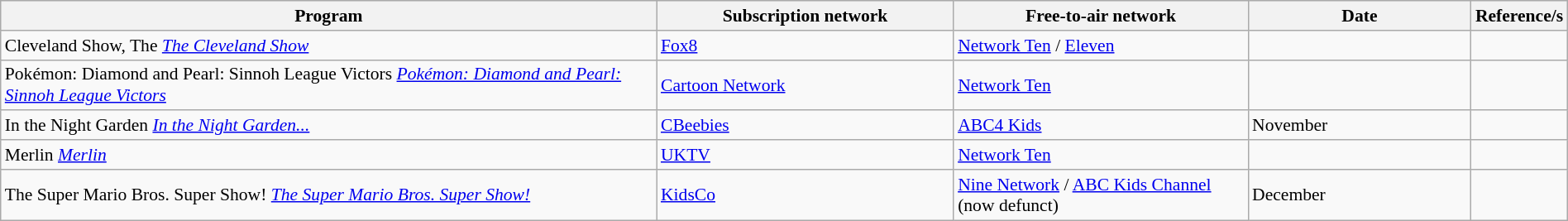<table class="wikitable sortable" width="100%" style="font-size:90%;">
<tr bgcolor="#efefef">
<th width=45%>Program</th>
<th width=20%>Subscription network</th>
<th width=20%>Free-to-air network</th>
<th width=15%>Date</th>
<th class="unsortable">Reference/s</th>
</tr>
<tr>
<td><span>Cleveland Show, The</span>  <em><a href='#'>The Cleveland Show</a></em></td>
<td><a href='#'>Fox8</a></td>
<td><a href='#'>Network Ten</a> / <a href='#'>Eleven</a></td>
<td></td>
<td></td>
</tr>
<tr>
<td><span>Pokémon: Diamond and Pearl: Sinnoh League Victors</span>  <em><a href='#'>Pokémon: Diamond and Pearl: Sinnoh League Victors</a></em></td>
<td><a href='#'>Cartoon Network</a></td>
<td><a href='#'>Network Ten</a></td>
<td></td>
<td></td>
</tr>
<tr>
<td><span>In the Night Garden </span>  <em><a href='#'>In the Night Garden...</a></em></td>
<td><a href='#'>CBeebies</a></td>
<td><a href='#'>ABC4 Kids</a></td>
<td>November</td>
<td></td>
</tr>
<tr>
<td><span>Merlin</span>  <em><a href='#'>Merlin</a></em></td>
<td><a href='#'>UKTV</a></td>
<td><a href='#'>Network Ten</a></td>
<td></td>
<td></td>
</tr>
<tr>
<td><span>The Super Mario Bros. Super Show!</span>  <em><a href='#'>The Super Mario Bros. Super Show!</a></em></td>
<td><a href='#'>KidsCo</a></td>
<td><a href='#'>Nine Network</a> / <a href='#'>ABC Kids Channel</a> (now defunct)</td>
<td>December</td>
</tr>
</table>
